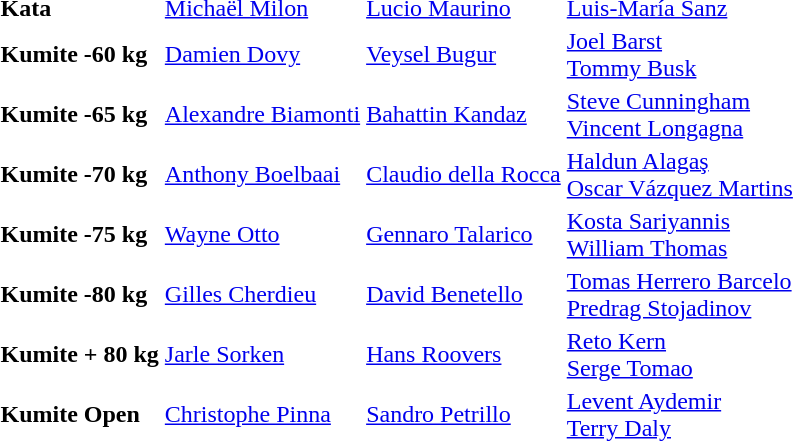<table>
<tr>
<td><strong>Kata</strong></td>
<td> <a href='#'>Michaël Milon</a></td>
<td> <a href='#'>Lucio Maurino</a></td>
<td> <a href='#'>Luis-María Sanz</a></td>
</tr>
<tr>
<td><strong>Kumite -60 kg</strong></td>
<td> <a href='#'>Damien Dovy</a></td>
<td> <a href='#'>Veysel Bugur</a></td>
<td> <a href='#'>Joel Barst</a> <br>  <a href='#'>Tommy Busk</a></td>
</tr>
<tr>
<td><strong>Kumite -65 kg</strong></td>
<td> <a href='#'>Alexandre Biamonti</a></td>
<td> <a href='#'>Bahattin Kandaz</a></td>
<td> <a href='#'>Steve Cunningham</a> <br>  <a href='#'>Vincent Longagna</a></td>
</tr>
<tr>
<td><strong>Kumite -70 kg</strong></td>
<td> <a href='#'>Anthony Boelbaai</a></td>
<td> <a href='#'>Claudio della Rocca</a></td>
<td> <a href='#'>Haldun Alagaş</a> <br>  <a href='#'>Oscar Vázquez Martins</a></td>
</tr>
<tr>
<td><strong>Kumite -75 kg</strong></td>
<td> <a href='#'>Wayne Otto</a></td>
<td> <a href='#'>Gennaro Talarico</a></td>
<td> <a href='#'>Kosta Sariyannis</a> <br>  <a href='#'>William Thomas</a></td>
</tr>
<tr>
<td><strong>Kumite -80 kg</strong></td>
<td> <a href='#'>Gilles Cherdieu</a></td>
<td> <a href='#'>David Benetello</a></td>
<td> <a href='#'>Tomas Herrero Barcelo</a> <br>  <a href='#'>Predrag Stojadinov</a></td>
</tr>
<tr>
<td><strong>Kumite + 80 kg</strong></td>
<td> <a href='#'>Jarle Sorken</a></td>
<td> <a href='#'>Hans Roovers</a></td>
<td> <a href='#'>Reto Kern</a> <br>  <a href='#'>Serge Tomao</a></td>
</tr>
<tr>
<td><strong>Kumite Open</strong></td>
<td> <a href='#'>Christophe Pinna</a></td>
<td> <a href='#'>Sandro Petrillo</a></td>
<td> <a href='#'>Levent Aydemir</a> <br>  <a href='#'>Terry Daly</a></td>
</tr>
</table>
